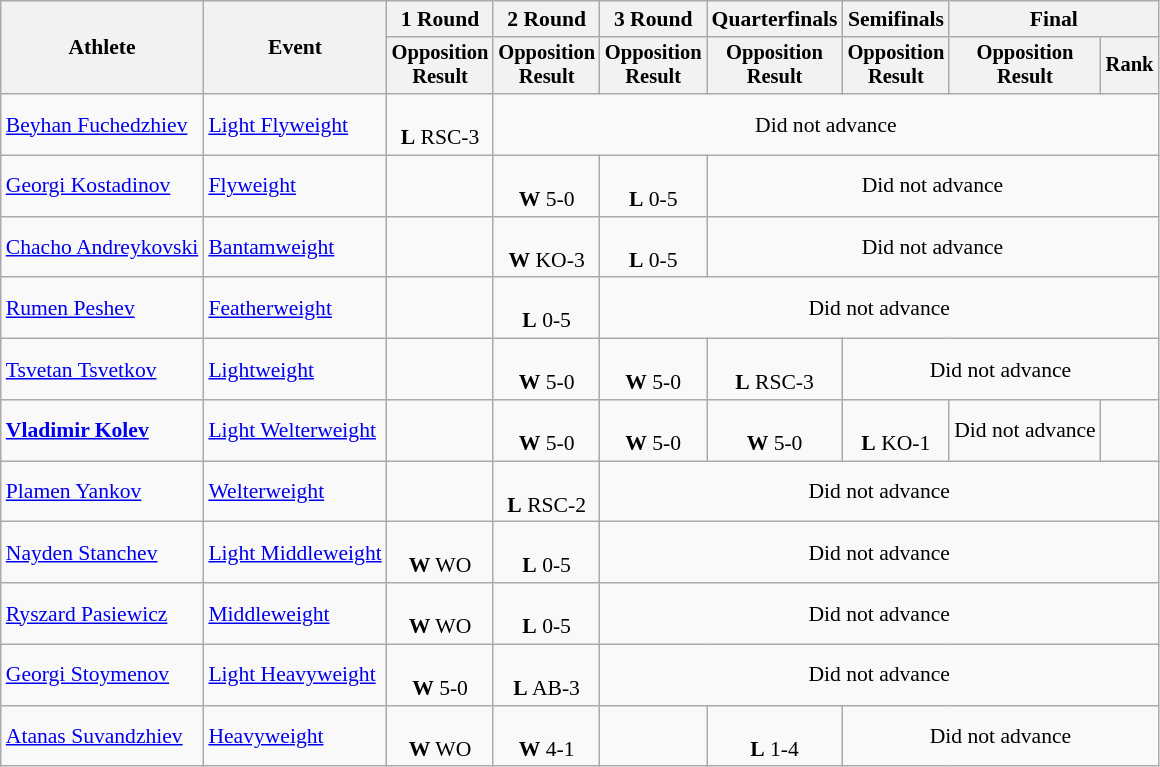<table class="wikitable" style="font-size:90%">
<tr>
<th rowspan="2">Athlete</th>
<th rowspan="2">Event</th>
<th>1 Round</th>
<th>2 Round</th>
<th>3 Round</th>
<th>Quarterfinals</th>
<th>Semifinals</th>
<th colspan=2>Final</th>
</tr>
<tr style="font-size:95%">
<th>Opposition<br>Result</th>
<th>Opposition<br>Result</th>
<th>Opposition<br>Result</th>
<th>Opposition<br>Result</th>
<th>Opposition<br>Result</th>
<th>Opposition<br>Result</th>
<th>Rank</th>
</tr>
<tr align=center>
<td align=left><a href='#'>Beyhan Fuchedzhiev</a></td>
<td align=left><a href='#'>Light Flyweight</a></td>
<td><br><strong>L</strong>  RSC-3</td>
<td colspan=6>Did not advance</td>
</tr>
<tr align=center>
<td align=left><a href='#'>Georgi Kostadinov</a></td>
<td align=left><a href='#'>Flyweight</a></td>
<td></td>
<td><br><strong>W</strong> 5-0</td>
<td><br><strong>L</strong> 0-5</td>
<td colspan=4>Did not advance</td>
</tr>
<tr align=center>
<td align=left><a href='#'>Chacho Andreykovski</a></td>
<td align=left><a href='#'>Bantamweight</a></td>
<td></td>
<td><br><strong>W</strong> KO-3</td>
<td><br><strong>L</strong> 0-5</td>
<td colspan=5>Did not advance</td>
</tr>
<tr align=center>
<td align=left><a href='#'>Rumen Peshev</a></td>
<td align=left><a href='#'>Featherweight</a></td>
<td></td>
<td><br><strong>L</strong> 0-5</td>
<td colspan=5>Did not advance</td>
</tr>
<tr align=center>
<td align=left><a href='#'>Tsvetan Tsvetkov</a></td>
<td align=left><a href='#'>Lightweight</a></td>
<td></td>
<td><br><strong>W</strong> 5-0</td>
<td><br><strong>W</strong> 5-0</td>
<td><br><strong>L</strong> RSC-3</td>
<td colspan=4>Did not advance</td>
</tr>
<tr align=center>
<td align=left><strong><a href='#'>Vladimir Kolev</a></strong></td>
<td align=left><a href='#'>Light Welterweight</a></td>
<td></td>
<td><br><strong>W</strong> 5-0</td>
<td><br><strong>W</strong> 5-0</td>
<td><br><strong>W</strong> 5-0</td>
<td><br><strong>L</strong> KO-1</td>
<td>Did not advance</td>
<td></td>
</tr>
<tr align=center>
<td align=left><a href='#'>Plamen Yankov</a></td>
<td align=left><a href='#'>Welterweight</a></td>
<td></td>
<td><br><strong>L</strong> RSC-2</td>
<td colspan=5>Did not advance</td>
</tr>
<tr align=center>
<td align=left><a href='#'>Nayden Stanchev</a></td>
<td align=left><a href='#'>Light Middleweight</a></td>
<td><br><strong>W</strong> WO</td>
<td><br><strong>L</strong> 0-5</td>
<td colspan=5>Did not advance</td>
</tr>
<tr align=center>
<td align=left><a href='#'>Ryszard Pasiewicz</a></td>
<td align=left><a href='#'>Middleweight</a></td>
<td><br><strong>W</strong>  WO</td>
<td><br><strong>L</strong>  0-5</td>
<td colspan=5>Did not advance</td>
</tr>
<tr align=center>
<td align=left><a href='#'>Georgi Stoymenov</a></td>
<td align=left><a href='#'>Light Heavyweight</a></td>
<td><br><strong>W</strong> 5-0</td>
<td><br><strong>L</strong>  AB-3</td>
<td colspan=5>Did not advance</td>
</tr>
<tr align=center>
<td align=left><a href='#'>Atanas Suvandzhiev</a></td>
<td align=left><a href='#'>Heavyweight</a></td>
<td><br><strong>W</strong> WO</td>
<td><br><strong>W</strong> 4-1</td>
<td></td>
<td><br><strong>L</strong> 1-4</td>
<td colspan=6>Did not advance</td>
</tr>
</table>
